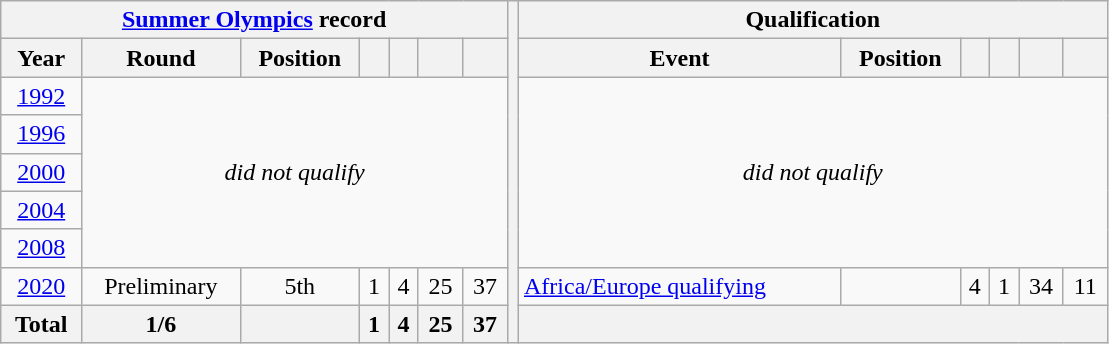<table class="wikitable" style="text-align:center;">
<tr>
<th colspan=7><a href='#'>Summer Olympics</a> record</th>
<th rowspan=9 style="width:1%;"></th>
<th colspan=6>Qualification</th>
</tr>
<tr>
<th>Year</th>
<th>Round</th>
<th>Position</th>
<th></th>
<th></th>
<th></th>
<th></th>
<th>Event</th>
<th>Position</th>
<th></th>
<th></th>
<th></th>
<th></th>
</tr>
<tr>
<td> <a href='#'>1992</a></td>
<td rowspan=5 colspan=6 align=center><em>did not qualify</em></td>
<td rowspan=5 colspan=6 align=center><em>did not qualify</em></td>
</tr>
<tr>
<td> <a href='#'>1996</a></td>
</tr>
<tr>
<td> <a href='#'>2000</a></td>
</tr>
<tr>
<td> <a href='#'>2004</a></td>
</tr>
<tr>
<td> <a href='#'>2008</a></td>
</tr>
<tr>
<td> <a href='#'>2020</a></td>
<td>Preliminary</td>
<td>5th</td>
<td>1</td>
<td>4</td>
<td>25</td>
<td>37</td>
<td align=left><a href='#'>Africa/Europe qualifying</a></td>
<td></td>
<td>4</td>
<td>1</td>
<td>34</td>
<td>11</td>
</tr>
<tr>
<th>Total</th>
<th>1/6</th>
<th></th>
<th>1</th>
<th>4</th>
<th>25</th>
<th>37</th>
<th colspan=6></th>
</tr>
</table>
